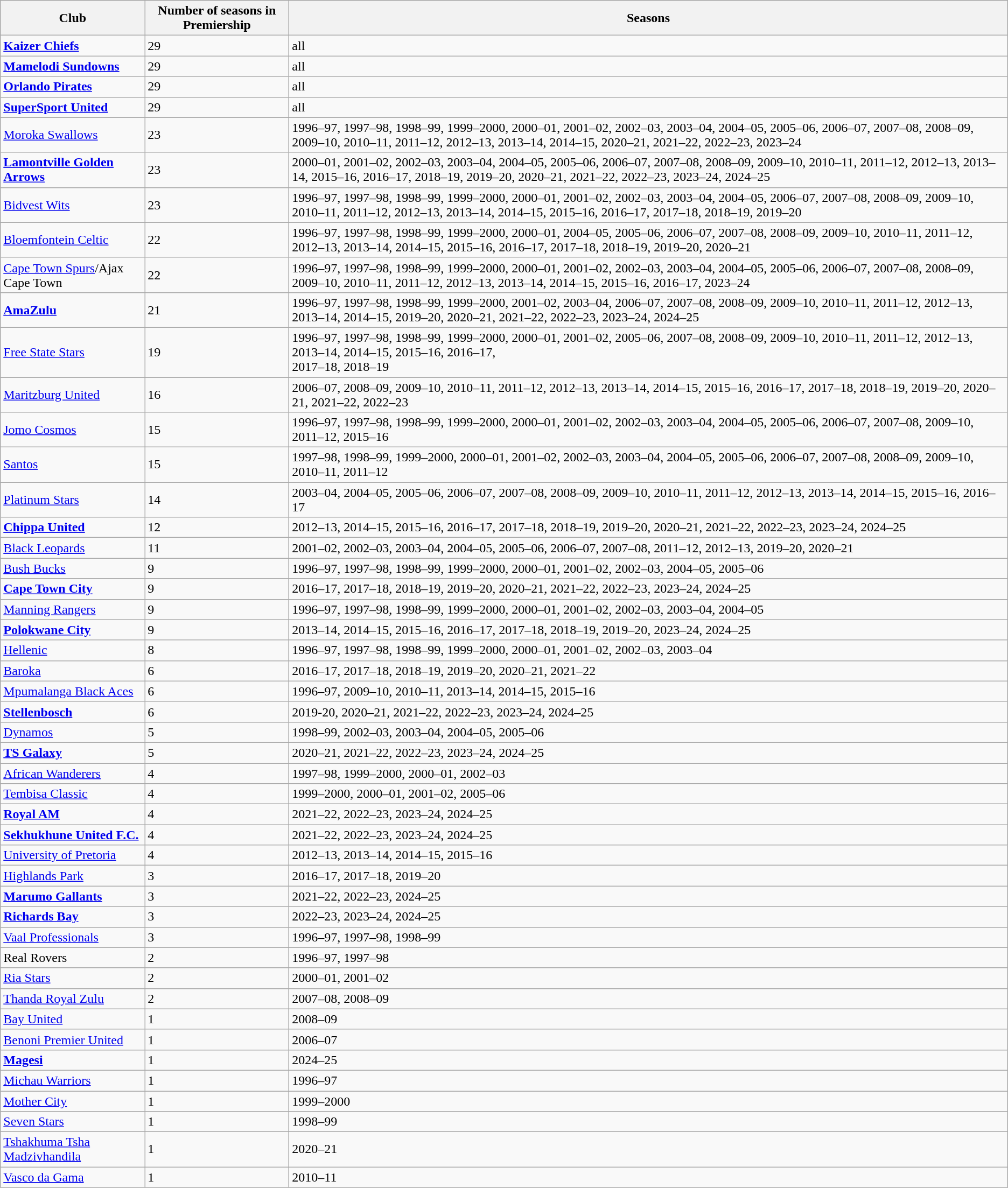<table class="wikitable sortable">
<tr>
<th>Club</th>
<th>Number of seasons in Premiership</th>
<th>Seasons</th>
</tr>
<tr>
<td><strong><a href='#'>Kaizer Chiefs</a></strong></td>
<td>29</td>
<td>all</td>
</tr>
<tr>
<td><strong><a href='#'>Mamelodi Sundowns</a></strong></td>
<td>29</td>
<td>all</td>
</tr>
<tr>
<td><strong><a href='#'>Orlando Pirates</a></strong></td>
<td>29</td>
<td>all</td>
</tr>
<tr>
<td><strong><a href='#'>SuperSport United</a></strong></td>
<td>29</td>
<td>all</td>
</tr>
<tr>
<td><a href='#'>Moroka Swallows</a></td>
<td>23</td>
<td>1996–97, 1997–98, 1998–99, 1999–2000, 2000–01, 2001–02, 2002–03, 2003–04, 2004–05, 2005–06, 2006–07, 2007–08, 2008–09, 2009–10, 2010–11, 2011–12, 2012–13, 2013–14, 2014–15, 2020–21, 2021–22, 2022–23, 2023–24</td>
</tr>
<tr>
<td><strong><a href='#'>Lamontville Golden Arrows</a></strong></td>
<td>23</td>
<td>2000–01, 2001–02, 2002–03, 2003–04, 2004–05, 2005–06, 2006–07, 2007–08, 2008–09, 2009–10, 2010–11, 2011–12, 2012–13, 2013–14, 2015–16, 2016–17, 2018–19, 2019–20, 2020–21, 2021–22, 2022–23, 2023–24, 2024–25</td>
</tr>
<tr>
<td><a href='#'>Bidvest Wits</a></td>
<td>23</td>
<td>1996–97, 1997–98, 1998–99, 1999–2000, 2000–01, 2001–02, 2002–03, 2003–04, 2004–05, 2006–07, 2007–08, 2008–09, 2009–10, 2010–11, 2011–12, 2012–13, 2013–14, 2014–15, 2015–16, 2016–17, 2017–18, 2018–19, 2019–20</td>
</tr>
<tr>
<td><a href='#'>Bloemfontein Celtic</a></td>
<td>22</td>
<td>1996–97, 1997–98, 1998–99, 1999–2000, 2000–01, 2004–05, 2005–06, 2006–07, 2007–08, 2008–09, 2009–10, 2010–11, 2011–12, 2012–13, 2013–14, 2014–15, 2015–16, 2016–17, 2017–18, 2018–19, 2019–20, 2020–21</td>
</tr>
<tr>
<td><a href='#'>Cape Town Spurs</a>/Ajax Cape Town</td>
<td>22</td>
<td>1996–97, 1997–98, 1998–99, 1999–2000, 2000–01, 2001–02, 2002–03, 2003–04, 2004–05, 2005–06, 2006–07, 2007–08, 2008–09, 2009–10, 2010–11, 2011–12, 2012–13, 2013–14, 2014–15, 2015–16, 2016–17, 2023–24</td>
</tr>
<tr>
<td><strong><a href='#'>AmaZulu</a></strong></td>
<td>21</td>
<td>1996–97, 1997–98, 1998–99, 1999–2000, 2001–02, 2003–04, 2006–07, 2007–08, 2008–09, 2009–10, 2010–11, 2011–12, 2012–13, 2013–14, 2014–15, 2019–20, 2020–21, 2021–22, 2022–23, 2023–24, 2024–25</td>
</tr>
<tr>
<td><a href='#'>Free State Stars</a></td>
<td>19</td>
<td>1996–97, 1997–98, 1998–99, 1999–2000, 2000–01, 2001–02, 2005–06, 2007–08, 2008–09, 2009–10, 2010–11, 2011–12, 2012–13, 2013–14, 2014–15, 2015–16, 2016–17,<br>2017–18, 2018–19</td>
</tr>
<tr>
<td><a href='#'>Maritzburg United</a></td>
<td>16</td>
<td>2006–07, 2008–09, 2009–10, 2010–11, 2011–12, 2012–13, 2013–14, 2014–15, 2015–16, 2016–17, 2017–18, 2018–19, 2019–20, 2020–21, 2021–22, 2022–23</td>
</tr>
<tr>
<td><a href='#'>Jomo Cosmos</a></td>
<td>15</td>
<td>1996–97, 1997–98, 1998–99, 1999–2000, 2000–01, 2001–02, 2002–03, 2003–04, 2004–05, 2005–06, 2006–07, 2007–08, 2009–10, 2011–12, 2015–16</td>
</tr>
<tr>
<td><a href='#'>Santos</a></td>
<td>15</td>
<td>1997–98, 1998–99, 1999–2000, 2000–01, 2001–02, 2002–03, 2003–04, 2004–05, 2005–06, 2006–07, 2007–08, 2008–09, 2009–10, 2010–11, 2011–12</td>
</tr>
<tr>
<td><a href='#'>Platinum Stars</a></td>
<td>14</td>
<td>2003–04, 2004–05, 2005–06, 2006–07, 2007–08, 2008–09, 2009–10, 2010–11, 2011–12, 2012–13, 2013–14, 2014–15, 2015–16, 2016–17</td>
</tr>
<tr>
<td><strong><a href='#'>Chippa United</a></strong></td>
<td>12</td>
<td>2012–13, 2014–15, 2015–16, 2016–17, 2017–18, 2018–19, 2019–20, 2020–21, 2021–22, 2022–23, 2023–24, 2024–25</td>
</tr>
<tr>
<td><a href='#'>Black Leopards</a></td>
<td>11</td>
<td>2001–02, 2002–03, 2003–04, 2004–05, 2005–06, 2006–07, 2007–08, 2011–12, 2012–13, 2019–20, 2020–21</td>
</tr>
<tr>
<td><a href='#'>Bush Bucks</a></td>
<td>9</td>
<td>1996–97, 1997–98, 1998–99, 1999–2000, 2000–01, 2001–02, 2002–03, 2004–05, 2005–06</td>
</tr>
<tr>
<td><strong><a href='#'>Cape Town City</a></strong></td>
<td>9</td>
<td>2016–17, 2017–18, 2018–19, 2019–20, 2020–21, 2021–22, 2022–23, 2023–24, 2024–25</td>
</tr>
<tr>
<td><a href='#'>Manning Rangers</a></td>
<td>9</td>
<td>1996–97, 1997–98, 1998–99, 1999–2000, 2000–01, 2001–02, 2002–03, 2003–04, 2004–05</td>
</tr>
<tr>
<td><strong><a href='#'>Polokwane City</a></strong></td>
<td>9</td>
<td>2013–14, 2014–15, 2015–16, 2016–17, 2017–18, 2018–19, 2019–20, 2023–24, 2024–25</td>
</tr>
<tr>
<td><a href='#'>Hellenic</a></td>
<td>8</td>
<td>1996–97, 1997–98, 1998–99, 1999–2000, 2000–01, 2001–02, 2002–03, 2003–04</td>
</tr>
<tr>
<td><a href='#'>Baroka</a></td>
<td>6</td>
<td>2016–17, 2017–18, 2018–19, 2019–20, 2020–21, 2021–22</td>
</tr>
<tr>
<td><a href='#'>Mpumalanga Black Aces</a></td>
<td>6</td>
<td>1996–97, 2009–10, 2010–11, 2013–14, 2014–15, 2015–16</td>
</tr>
<tr>
<td><strong><a href='#'>Stellenbosch</a></strong></td>
<td>6</td>
<td>2019-20, 2020–21, 2021–22, 2022–23, 2023–24, 2024–25</td>
</tr>
<tr>
<td><a href='#'>Dynamos</a></td>
<td>5</td>
<td>1998–99, 2002–03, 2003–04, 2004–05, 2005–06</td>
</tr>
<tr>
<td><strong><a href='#'>TS Galaxy</a></strong></td>
<td>5</td>
<td>2020–21, 2021–22, 2022–23, 2023–24, 2024–25</td>
</tr>
<tr>
<td><a href='#'>African Wanderers</a></td>
<td>4</td>
<td>1997–98, 1999–2000, 2000–01, 2002–03</td>
</tr>
<tr>
<td><a href='#'>Tembisa Classic</a></td>
<td>4</td>
<td>1999–2000, 2000–01, 2001–02, 2005–06</td>
</tr>
<tr>
<td><strong><a href='#'>Royal AM</a></strong></td>
<td>4</td>
<td>2021–22, 2022–23, 2023–24, 2024–25</td>
</tr>
<tr>
<td><strong><a href='#'>Sekhukhune United F.C.</a></strong></td>
<td>4</td>
<td>2021–22, 2022–23, 2023–24, 2024–25</td>
</tr>
<tr>
<td><a href='#'>University of Pretoria</a></td>
<td>4</td>
<td>2012–13, 2013–14, 2014–15, 2015–16</td>
</tr>
<tr>
<td><a href='#'>Highlands Park</a></td>
<td>3</td>
<td>2016–17, 2017–18, 2019–20</td>
</tr>
<tr>
<td><strong><a href='#'>Marumo Gallants</a></strong></td>
<td>3</td>
<td>2021–22, 2022–23, 2024–25</td>
</tr>
<tr>
<td><strong><a href='#'>Richards Bay</a></strong></td>
<td>3</td>
<td>2022–23, 2023–24, 2024–25</td>
</tr>
<tr>
<td><a href='#'>Vaal Professionals</a></td>
<td>3</td>
<td>1996–97, 1997–98, 1998–99</td>
</tr>
<tr>
<td>Real Rovers</td>
<td>2</td>
<td>1996–97, 1997–98</td>
</tr>
<tr>
<td><a href='#'>Ria Stars</a></td>
<td>2</td>
<td>2000–01, 2001–02</td>
</tr>
<tr>
<td><a href='#'>Thanda Royal Zulu</a></td>
<td>2</td>
<td>2007–08, 2008–09</td>
</tr>
<tr>
<td><a href='#'>Bay United</a></td>
<td>1</td>
<td>2008–09</td>
</tr>
<tr>
<td><a href='#'>Benoni Premier United</a></td>
<td>1</td>
<td>2006–07</td>
</tr>
<tr>
<td><strong><a href='#'>Magesi</a></strong></td>
<td>1</td>
<td>2024–25</td>
</tr>
<tr>
<td><a href='#'>Michau Warriors</a></td>
<td>1</td>
<td>1996–97</td>
</tr>
<tr>
<td><a href='#'>Mother City</a></td>
<td>1</td>
<td>1999–2000</td>
</tr>
<tr>
<td><a href='#'>Seven Stars</a></td>
<td>1</td>
<td>1998–99</td>
</tr>
<tr>
<td><a href='#'>Tshakhuma Tsha Madzivhandila</a></td>
<td>1</td>
<td>2020–21</td>
</tr>
<tr>
<td><a href='#'>Vasco da Gama</a></td>
<td>1</td>
<td>2010–11</td>
</tr>
</table>
